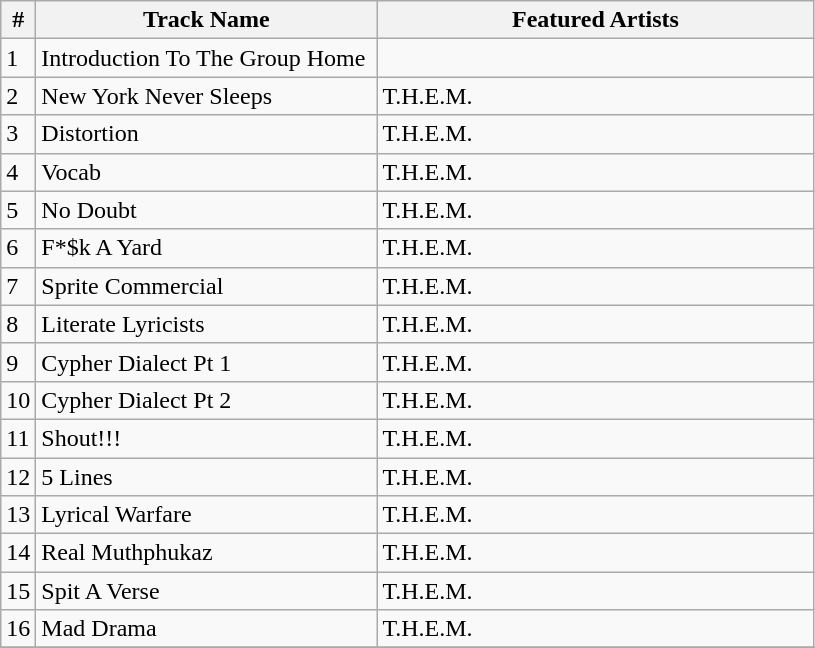<table class="wikitable">
<tr>
<th>#</th>
<th width="220">Track Name</th>
<th width="284">Featured Artists</th>
</tr>
<tr>
<td>1</td>
<td>Introduction To The Group Home</td>
<td></td>
</tr>
<tr>
<td>2</td>
<td>New York Never Sleeps</td>
<td>T.H.E.M.</td>
</tr>
<tr>
<td>3</td>
<td>Distortion</td>
<td>T.H.E.M.</td>
</tr>
<tr>
<td>4</td>
<td>Vocab</td>
<td>T.H.E.M.</td>
</tr>
<tr>
<td>5</td>
<td>No Doubt</td>
<td>T.H.E.M.</td>
</tr>
<tr>
<td>6</td>
<td>F*$k A Yard</td>
<td>T.H.E.M.</td>
</tr>
<tr>
<td>7</td>
<td>Sprite Commercial</td>
<td>T.H.E.M.</td>
</tr>
<tr>
<td>8</td>
<td>Literate Lyricists</td>
<td>T.H.E.M.</td>
</tr>
<tr>
<td>9</td>
<td>Cypher Dialect Pt 1</td>
<td>T.H.E.M.</td>
</tr>
<tr>
<td>10</td>
<td>Cypher Dialect Pt 2</td>
<td>T.H.E.M.</td>
</tr>
<tr>
<td>11</td>
<td>Shout!!!</td>
<td>T.H.E.M.</td>
</tr>
<tr>
<td>12</td>
<td>5 Lines</td>
<td>T.H.E.M.</td>
</tr>
<tr>
<td>13</td>
<td>Lyrical Warfare</td>
<td>T.H.E.M.</td>
</tr>
<tr>
<td>14</td>
<td>Real Muthphukaz</td>
<td>T.H.E.M.</td>
</tr>
<tr>
<td>15</td>
<td>Spit A Verse</td>
<td>T.H.E.M.</td>
</tr>
<tr>
<td>16</td>
<td>Mad Drama</td>
<td>T.H.E.M.</td>
</tr>
<tr>
</tr>
</table>
